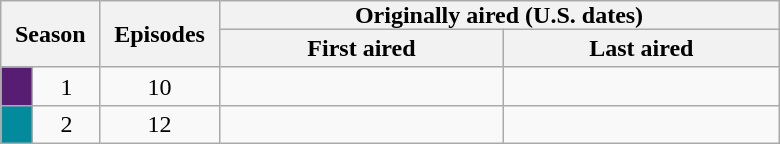<table class="wikitable plainrowheaders" style="text-align:center;">
<tr>
<th scope="col" style="padding:0 9px;" rowspan="2" colspan="2">Season</th>
<th scope="col" style="padding:0 9px;" rowspan="2">Episodes</th>
<th scope="col" style="padding:0 90px;" colspan="2">Originally aired (U.S. dates)</th>
</tr>
<tr>
<th scope="col">First aired</th>
<th scope="col">Last aired</th>
</tr>
<tr>
<td scope="row" style="background:#561D73; color:#000000;"></td>
<td>1</td>
<td>10</td>
<td></td>
<td></td>
</tr>
<tr>
<td scope="row" style="background:#038A9C; color:#000000;"></td>
<td>2</td>
<td>12</td>
<td></td>
<td></td>
</tr>
</table>
